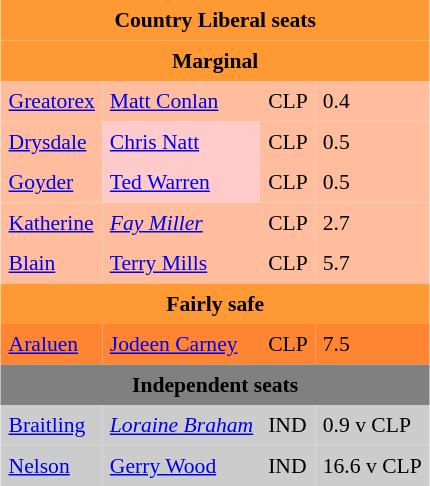<table class="toccolours" align="left" cellpadding="5" cellspacing="0" style="margin-right: .5em; margin-top: .4em; font-size: 90%; float:right">
<tr>
<td colspan="4"  style="text-align:center; background:#ff9933;"><span><strong>Country Liberal seats</strong></span></td>
</tr>
<tr>
<td colspan="4"  style="text-align:center; background:#ff9933;"><span><strong>Marginal</strong></span></td>
</tr>
<tr>
<td style="text-align:left; background:#FFBD9D;"><a href='#'>Greatorex</a></td>
<td style="text-align:left; background:#FFBD9D;"><a href='#'>Matt Conlan</a></td>
<td style="text-align:left; background:#FFBD9D;">CLP</td>
<td style="text-align:left; background:#FFBD9D;">0.4</td>
</tr>
<tr>
<td style="text-align:left; background:#FFBD9D;"><a href='#'>Drysdale</a></td>
<td style="text-align:left; background:#ffcaca;"><a href='#'>Chris Natt</a></td>
<td style="text-align:left; background:#FFBD9D;">CLP</td>
<td style="text-align:left; background:#FFBD9D;">0.5</td>
</tr>
<tr>
<td style="text-align:left; background:#FFBD9D;"><a href='#'>Goyder</a></td>
<td style="text-align:left; background:#ffcaca;"><a href='#'>Ted Warren</a></td>
<td style="text-align:left; background:#FFBD9D;">CLP</td>
<td style="text-align:left; background:#FFBD9D;">0.5</td>
</tr>
<tr>
<td style="text-align:left; background:#FFBD9D;"><a href='#'>Katherine</a></td>
<td style="text-align:left; background:#FFBD9D;"><em><a href='#'>Fay Miller</a></em></td>
<td style="text-align:left; background:#FFBD9D;">CLP</td>
<td style="text-align:left; background:#FFBD9D;">2.7</td>
</tr>
<tr>
<td style="text-align:left; background:#FFBD9D;"><a href='#'>Blain</a></td>
<td style="text-align:left; background:#FFBD9D;"><a href='#'>Terry Mills</a></td>
<td style="text-align:left; background:#FFBD9D;">CLP</td>
<td style="text-align:left; background:#FFBD9D;">5.7</td>
</tr>
<tr>
<td colspan="4"  style="text-align:center; background:#ff9933;"><span><strong>Fairly safe</strong></span></td>
</tr>
<tr>
<td style="text-align:left; background:#FF8533;"><a href='#'>Araluen</a></td>
<td style="text-align:left; background:#FF8533;"><a href='#'>Jodeen Carney</a></td>
<td style="text-align:left; background:#FF8533;">CLP</td>
<td style="text-align:left; background:#FF8533;">7.5</td>
</tr>
<tr>
<td colspan="4"  style="text-align:center; background:gray;"><span><strong>Independent seats</strong></span></td>
</tr>
<tr>
<td style="text-align:left; background:#ccc;"><a href='#'>Braitling</a></td>
<td style="text-align:left; background:#ccc;"><em><a href='#'>Loraine Braham</a></em></td>
<td style="text-align:left; background:#ccc;">IND</td>
<td style="text-align:left; background:#ccc;">0.9 v CLP</td>
</tr>
<tr>
<td style="text-align:left; background:#ccc;"><a href='#'>Nelson</a></td>
<td style="text-align:left; background:#ccc;"><a href='#'>Gerry Wood</a></td>
<td style="text-align:left; background:#ccc;">IND</td>
<td style="text-align:left; background:#ccc;">16.6 v CLP</td>
</tr>
</table>
